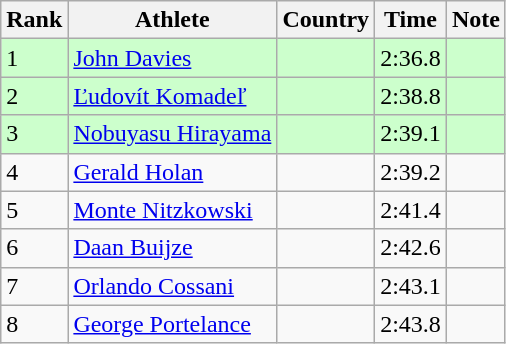<table class="wikitable sortable">
<tr>
<th>Rank</th>
<th>Athlete</th>
<th>Country</th>
<th>Time</th>
<th>Note</th>
</tr>
<tr bgcolor=#CCFFCC>
<td>1</td>
<td><a href='#'>John Davies</a></td>
<td></td>
<td>2:36.8</td>
<td></td>
</tr>
<tr bgcolor=#CCFFCC>
<td>2</td>
<td><a href='#'>Ľudovít Komadeľ</a></td>
<td></td>
<td>2:38.8</td>
<td></td>
</tr>
<tr bgcolor=#CCFFCC>
<td>3</td>
<td><a href='#'>Nobuyasu Hirayama</a></td>
<td></td>
<td>2:39.1</td>
<td></td>
</tr>
<tr>
<td>4</td>
<td><a href='#'>Gerald Holan</a></td>
<td></td>
<td>2:39.2</td>
<td></td>
</tr>
<tr>
<td>5</td>
<td><a href='#'>Monte Nitzkowski</a></td>
<td></td>
<td>2:41.4</td>
<td></td>
</tr>
<tr>
<td>6</td>
<td><a href='#'>Daan Buijze</a></td>
<td></td>
<td>2:42.6</td>
<td></td>
</tr>
<tr>
<td>7</td>
<td><a href='#'>Orlando Cossani</a></td>
<td></td>
<td>2:43.1</td>
<td></td>
</tr>
<tr>
<td>8</td>
<td><a href='#'>George Portelance</a></td>
<td></td>
<td>2:43.8</td>
<td></td>
</tr>
</table>
